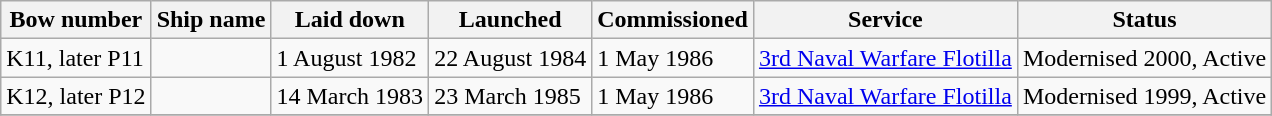<table class="wikitable">
<tr>
<th>Bow number</th>
<th>Ship name</th>
<th>Laid down</th>
<th>Launched</th>
<th>Commissioned</th>
<th>Service</th>
<th>Status</th>
</tr>
<tr>
<td>K11, later P11</td>
<td></td>
<td>1 August 1982</td>
<td>22 August 1984</td>
<td>1 May 1986</td>
<td><a href='#'>3rd Naval Warfare Flotilla</a></td>
<td>Modernised 2000, Active</td>
</tr>
<tr>
<td>K12, later P12</td>
<td></td>
<td>14 March 1983</td>
<td>23 March 1985</td>
<td>1 May 1986</td>
<td><a href='#'>3rd Naval Warfare Flotilla</a></td>
<td>Modernised 1999, Active</td>
</tr>
<tr>
</tr>
</table>
